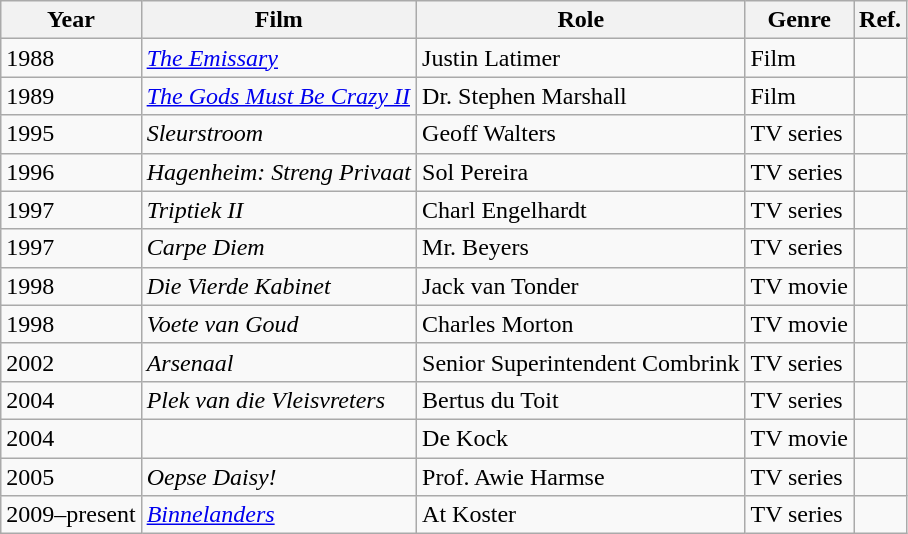<table class="wikitable">
<tr>
<th>Year</th>
<th>Film</th>
<th>Role</th>
<th>Genre</th>
<th>Ref.</th>
</tr>
<tr>
<td>1988</td>
<td><em><a href='#'>The Emissary</a></em></td>
<td>Justin Latimer</td>
<td>Film</td>
<td></td>
</tr>
<tr>
<td>1989</td>
<td><em><a href='#'>The Gods Must Be Crazy II</a></em></td>
<td>Dr. Stephen Marshall</td>
<td>Film</td>
<td></td>
</tr>
<tr>
<td>1995</td>
<td><em>Sleurstroom</em></td>
<td>Geoff Walters</td>
<td>TV series</td>
<td></td>
</tr>
<tr>
<td>1996</td>
<td><em>Hagenheim: Streng Privaat</em></td>
<td>Sol Pereira</td>
<td>TV series</td>
<td></td>
</tr>
<tr>
<td>1997</td>
<td><em>Triptiek II</em></td>
<td>Charl Engelhardt</td>
<td>TV series</td>
<td></td>
</tr>
<tr>
<td>1997</td>
<td><em>Carpe Diem</em></td>
<td>Mr. Beyers</td>
<td>TV series</td>
<td></td>
</tr>
<tr>
<td>1998</td>
<td><em>Die Vierde Kabinet</em></td>
<td>Jack van Tonder</td>
<td>TV movie</td>
<td></td>
</tr>
<tr>
<td>1998</td>
<td><em>Voete van Goud</em></td>
<td>Charles Morton</td>
<td>TV movie</td>
<td></td>
</tr>
<tr>
<td>2002</td>
<td><em>Arsenaal</em></td>
<td>Senior Superintendent Combrink</td>
<td>TV series</td>
<td></td>
</tr>
<tr>
<td>2004</td>
<td><em>Plek van die Vleisvreters</em></td>
<td>Bertus du Toit</td>
<td>TV series</td>
<td></td>
</tr>
<tr>
<td>2004</td>
<td><em></em></td>
<td>De Kock</td>
<td>TV movie</td>
<td></td>
</tr>
<tr>
<td>2005</td>
<td><em>Oepse Daisy!</em></td>
<td>Prof. Awie Harmse</td>
<td>TV series</td>
<td></td>
</tr>
<tr>
<td>2009–present</td>
<td><em><a href='#'>Binnelanders</a></em></td>
<td>At Koster</td>
<td>TV series</td>
<td></td>
</tr>
</table>
